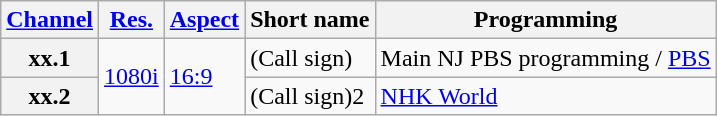<table class="wikitable">
<tr>
<th scope = "col"><a href='#'>Channel</a></th>
<th scope = "col"><a href='#'>Res.</a></th>
<th scope = "col"><a href='#'>Aspect</a></th>
<th scope = "col">Short name</th>
<th scope = "col">Programming</th>
</tr>
<tr>
<th scope = "row">xx.1</th>
<td rowspan=2><a href='#'>1080i</a></td>
<td rowspan=2><a href='#'>16:9</a></td>
<td>(Call sign)</td>
<td>Main NJ PBS programming / <a href='#'>PBS</a></td>
</tr>
<tr>
<th scope = "row">xx.2</th>
<td>(Call sign)2</td>
<td><a href='#'>NHK World</a></td>
</tr>
</table>
